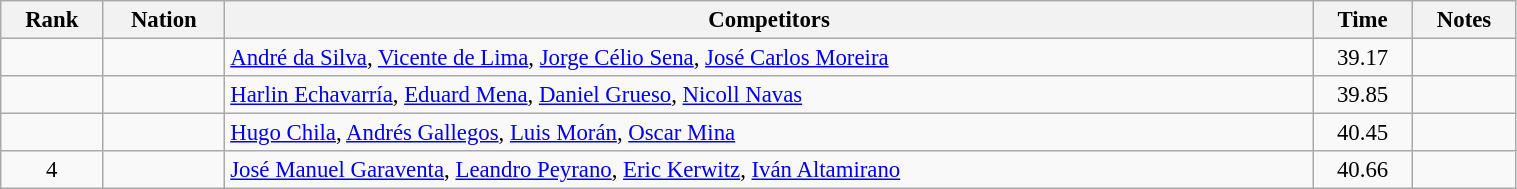<table class="wikitable sortable" width=80% style="text-align:center; font-size:95%">
<tr>
<th>Rank</th>
<th>Nation</th>
<th>Competitors</th>
<th>Time</th>
<th>Notes</th>
</tr>
<tr>
<td></td>
<td align=left></td>
<td align=left><a href='#'>André da Silva</a>, <a href='#'>Vicente de Lima</a>, <a href='#'>Jorge Célio Sena</a>, <a href='#'>José Carlos Moreira</a></td>
<td>39.17</td>
<td></td>
</tr>
<tr>
<td></td>
<td align=left></td>
<td align=left><a href='#'>Harlin Echavarría</a>, <a href='#'>Eduard Mena</a>, <a href='#'>Daniel Grueso</a>, <a href='#'>Nicoll Navas</a></td>
<td>39.85</td>
<td></td>
</tr>
<tr>
<td></td>
<td align=left></td>
<td align=left><a href='#'>Hugo Chila</a>, <a href='#'>Andrés Gallegos</a>, <a href='#'>Luis Morán</a>, <a href='#'>Oscar Mina</a></td>
<td>40.45</td>
<td></td>
</tr>
<tr>
<td>4</td>
<td align=left></td>
<td align=left><a href='#'>José Manuel Garaventa</a>, <a href='#'>Leandro Peyrano</a>, <a href='#'>Eric Kerwitz</a>, <a href='#'>Iván Altamirano</a></td>
<td>40.66</td>
<td></td>
</tr>
</table>
